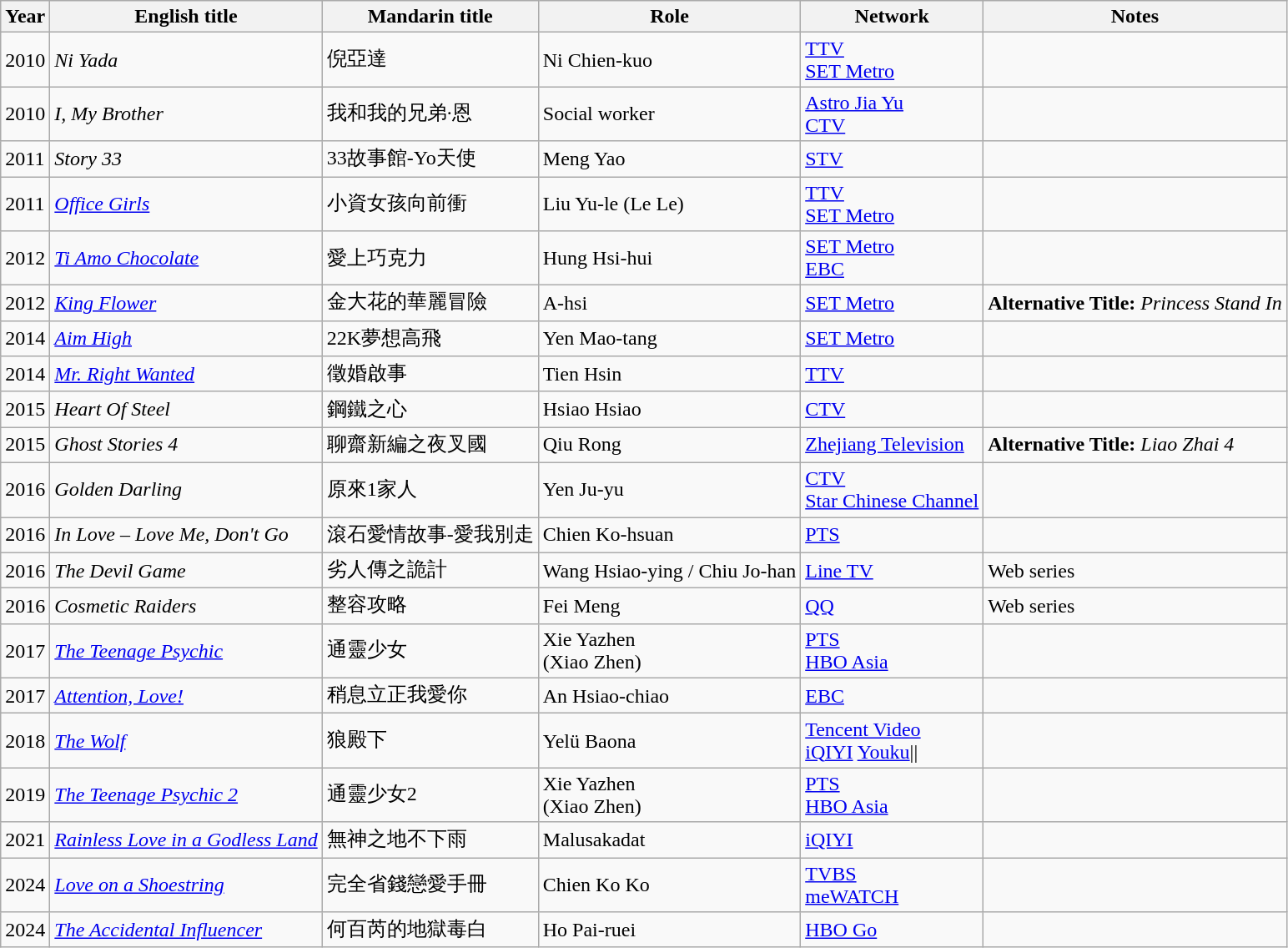<table class="wikitable sortable">
<tr>
<th>Year</th>
<th>English title</th>
<th>Mandarin title</th>
<th>Role</th>
<th>Network</th>
<th class="unsortable">Notes</th>
</tr>
<tr>
<td>2010</td>
<td><em>Ni Yada</em></td>
<td>倪亞達</td>
<td>Ni Chien-kuo</td>
<td><a href='#'>TTV</a><br><a href='#'>SET Metro</a></td>
<td></td>
</tr>
<tr>
<td>2010</td>
<td><em>I, My Brother</em></td>
<td>我和我的兄弟·恩</td>
<td>Social worker</td>
<td><a href='#'>Astro Jia Yu</a><br><a href='#'>CTV</a></td>
<td></td>
</tr>
<tr>
<td>2011</td>
<td><em>Story 33</em></td>
<td>33故事館-Yo天使</td>
<td>Meng Yao</td>
<td><a href='#'>STV</a></td>
<td></td>
</tr>
<tr>
<td>2011</td>
<td><em><a href='#'>Office Girls</a></em></td>
<td>小資女孩向前衝</td>
<td>Liu Yu-le (Le Le)</td>
<td><a href='#'>TTV</a><br><a href='#'>SET Metro</a></td>
<td></td>
</tr>
<tr>
<td>2012</td>
<td><em><a href='#'>Ti Amo Chocolate</a></em></td>
<td>愛上巧克力</td>
<td>Hung Hsi-hui</td>
<td><a href='#'>SET Metro</a><br><a href='#'>EBC</a></td>
<td></td>
</tr>
<tr>
<td>2012</td>
<td><em><a href='#'>King Flower</a></em></td>
<td>金大花的華麗冒險</td>
<td>A-hsi</td>
<td><a href='#'>SET Metro</a></td>
<td><strong>Alternative Title:</strong> <em>Princess Stand In</em></td>
</tr>
<tr>
<td>2014</td>
<td><em><a href='#'>Aim High</a></em></td>
<td>22K夢想高飛</td>
<td>Yen Mao-tang</td>
<td><a href='#'>SET Metro</a></td>
<td></td>
</tr>
<tr>
<td>2014</td>
<td><em><a href='#'>Mr. Right Wanted</a></em></td>
<td>徵婚啟事</td>
<td>Tien Hsin</td>
<td><a href='#'>TTV</a></td>
<td></td>
</tr>
<tr>
<td>2015</td>
<td><em>Heart Of Steel</em></td>
<td>鋼鐵之心</td>
<td>Hsiao Hsiao</td>
<td><a href='#'>CTV</a></td>
<td></td>
</tr>
<tr>
<td>2015</td>
<td><em>Ghost Stories 4</em></td>
<td>聊齋新編之夜叉國</td>
<td>Qiu Rong</td>
<td><a href='#'>Zhejiang Television</a></td>
<td><strong>Alternative Title:</strong> <em>Liao Zhai 4</em></td>
</tr>
<tr>
<td>2016</td>
<td><em>Golden Darling</em></td>
<td>原來1家人</td>
<td>Yen Ju-yu</td>
<td><a href='#'>CTV</a><br><a href='#'>Star Chinese Channel</a></td>
<td></td>
</tr>
<tr>
<td>2016</td>
<td><em>In Love – Love Me, Don't Go</em></td>
<td>滾石愛情故事-愛我別走</td>
<td>Chien Ko-hsuan</td>
<td><a href='#'>PTS</a></td>
<td></td>
</tr>
<tr>
<td>2016</td>
<td><em>The Devil Game</em></td>
<td>劣人傳之詭計</td>
<td>Wang Hsiao-ying / Chiu Jo-han</td>
<td><a href='#'>Line TV</a></td>
<td>Web series</td>
</tr>
<tr>
<td>2016</td>
<td><em>Cosmetic Raiders</em></td>
<td>整容攻略</td>
<td>Fei Meng</td>
<td><a href='#'>QQ</a></td>
<td>Web series</td>
</tr>
<tr>
<td>2017</td>
<td><em><a href='#'>The Teenage Psychic</a></em></td>
<td>通靈少女</td>
<td>Xie Yazhen<br>(Xiao Zhen)</td>
<td><a href='#'>PTS</a><br><a href='#'>HBO Asia</a></td>
<td></td>
</tr>
<tr>
<td>2017</td>
<td><em><a href='#'>Attention, Love!</a></em></td>
<td>稍息立正我愛你</td>
<td>An Hsiao-chiao</td>
<td><a href='#'>EBC</a></td>
<td></td>
</tr>
<tr>
<td>2018</td>
<td><em><a href='#'>The Wolf</a></em></td>
<td>狼殿下</td>
<td>Yelü Baona</td>
<td><a href='#'>Tencent Video</a><br><a href='#'>iQIYI</a>
<a href='#'>Youku</a>||</td>
</tr>
<tr>
<td>2019</td>
<td><em><a href='#'>The Teenage Psychic 2</a></em></td>
<td>通靈少女2</td>
<td>Xie Yazhen<br>(Xiao Zhen)</td>
<td><a href='#'>PTS</a><br><a href='#'>HBO Asia</a></td>
<td></td>
</tr>
<tr>
<td>2021</td>
<td><em><a href='#'>Rainless Love in a Godless Land</a></em></td>
<td>無神之地不下雨</td>
<td>Malusakadat</td>
<td><a href='#'>iQIYI</a></td>
<td></td>
</tr>
<tr>
<td>2024</td>
<td><em><a href='#'>Love on a Shoestring</a></em></td>
<td>完全省錢戀愛手冊</td>
<td>Chien Ko Ko</td>
<td><a href='#'>TVBS</a><br><a href='#'>meWATCH</a></td>
<td></td>
</tr>
<tr>
<td>2024</td>
<td><em><a href='#'>The Accidental Influencer</a></em></td>
<td>何百芮的地獄毒白</td>
<td>Ho Pai-ruei</td>
<td><a href='#'>HBO Go</a></td>
<td></td>
</tr>
</table>
